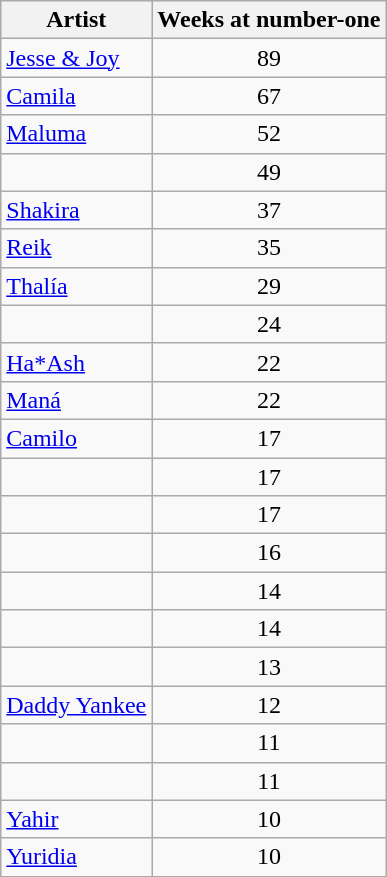<table class="wikitable sortable" border="1" style="text-align: center;">
<tr>
<th>Artist</th>
<th>Weeks at number-one</th>
</tr>
<tr>
<td align=left><a href='#'>Jesse & Joy</a></td>
<td>89</td>
</tr>
<tr>
<td align=left><a href='#'>Camila</a></td>
<td>67</td>
</tr>
<tr>
<td align=left><a href='#'>Maluma</a></td>
<td>52</td>
</tr>
<tr>
<td align=left></td>
<td>49</td>
</tr>
<tr>
<td align=left><a href='#'>Shakira</a></td>
<td>37</td>
</tr>
<tr>
<td align=left><a href='#'>Reik</a></td>
<td>35</td>
</tr>
<tr>
<td align=left><a href='#'>Thalía</a></td>
<td>29</td>
</tr>
<tr>
<td align=left></td>
<td>24</td>
</tr>
<tr>
<td align=left><a href='#'>Ha*Ash</a></td>
<td>22</td>
</tr>
<tr>
<td align=left><a href='#'>Maná</a></td>
<td>22</td>
</tr>
<tr>
<td align=left><a href='#'>Camilo</a></td>
<td>17</td>
</tr>
<tr>
<td align=left></td>
<td>17</td>
</tr>
<tr>
<td align=left></td>
<td>17</td>
</tr>
<tr>
<td align=left></td>
<td>16</td>
</tr>
<tr>
<td align=left></td>
<td>14</td>
</tr>
<tr>
<td align=left></td>
<td>14</td>
</tr>
<tr>
<td align=left></td>
<td>13</td>
</tr>
<tr>
<td align=left><a href='#'>Daddy Yankee</a></td>
<td>12</td>
</tr>
<tr>
<td align=left></td>
<td>11</td>
</tr>
<tr>
<td align=left></td>
<td>11</td>
</tr>
<tr>
<td align=left><a href='#'>Yahir</a></td>
<td>10</td>
</tr>
<tr>
<td align=left><a href='#'>Yuridia</a></td>
<td>10</td>
</tr>
<tr>
</tr>
</table>
